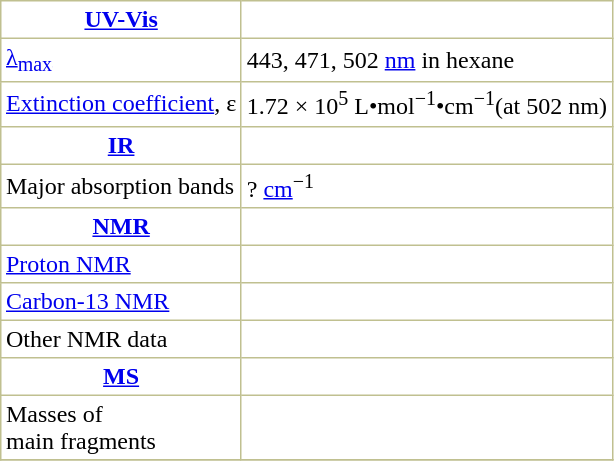<table border="1" cellspacing="0" cellpadding="3" style="margin: 0 0 0 0.5em; background: #FFFFFF; border-collapse: collapse; border-color: #C0C090;">
<tr>
<th><a href='#'>UV-Vis</a></th>
</tr>
<tr>
<td><a href='#'>λ<sub>max</sub></a></td>
<td>443, 471, 502 <a href='#'>nm</a> in hexane</td>
</tr>
<tr>
<td><a href='#'>Extinction coefficient</a>, ε</td>
<td>1.72 × 10<sup>5</sup> L•mol<sup>−1</sup>•cm<sup>−1</sup>(at 502 nm)</td>
</tr>
<tr>
<th><a href='#'>IR</a></th>
</tr>
<tr>
<td>Major absorption bands</td>
<td>? <a href='#'>cm</a><sup>−1</sup></td>
</tr>
<tr>
<th><a href='#'>NMR</a></th>
</tr>
<tr>
<td><a href='#'>Proton NMR</a> </td>
<td> </td>
</tr>
<tr>
<td><a href='#'>Carbon-13 NMR</a> </td>
<td> </td>
</tr>
<tr>
<td>Other NMR data </td>
<td> </td>
</tr>
<tr>
<th><a href='#'>MS</a></th>
</tr>
<tr>
<td>Masses of <br>main fragments</td>
<td>  </td>
</tr>
<tr>
</tr>
</table>
